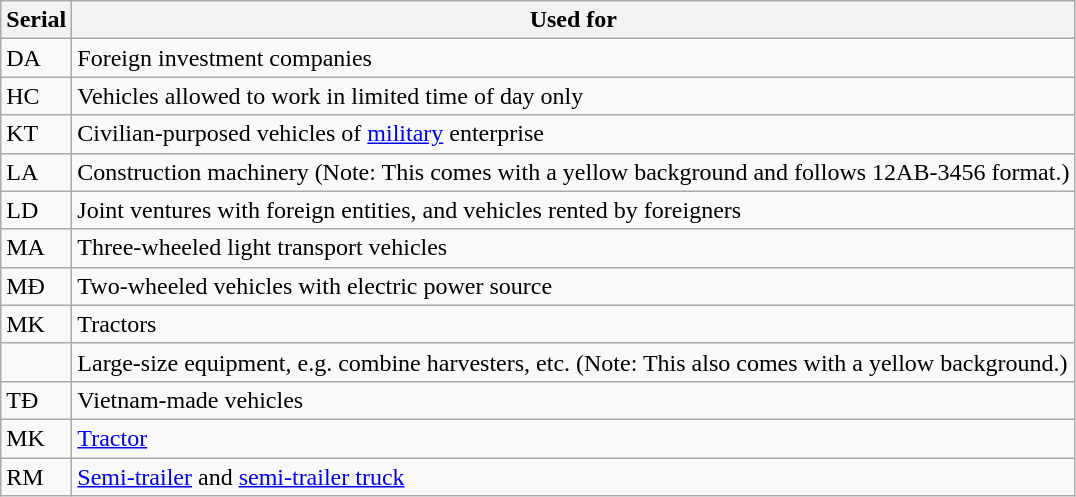<table class="wikitable">
<tr>
<th>Serial</th>
<th>Used for</th>
</tr>
<tr>
<td>DA</td>
<td>Foreign investment companies</td>
</tr>
<tr>
<td>HC</td>
<td>Vehicles allowed to work in limited time of day only</td>
</tr>
<tr>
<td>KT</td>
<td>Civilian-purposed vehicles of <a href='#'>military</a> enterprise</td>
</tr>
<tr>
<td>LA</td>
<td>Construction machinery (Note: This comes with a yellow background and follows 12AB-3456 format.)</td>
</tr>
<tr>
<td>LD</td>
<td>Joint ventures with foreign entities, and vehicles rented by foreigners</td>
</tr>
<tr>
<td>MA</td>
<td>Three-wheeled light transport vehicles</td>
</tr>
<tr>
<td>MĐ</td>
<td>Two-wheeled vehicles with electric power source</td>
</tr>
<tr>
<td>MK</td>
<td>Tractors</td>
</tr>
<tr>
<td></td>
<td>Large-size equipment, e.g. combine harvesters, etc. (Note: This also comes with a yellow background.)</td>
</tr>
<tr>
<td>TĐ</td>
<td>Vietnam-made vehicles</td>
</tr>
<tr>
<td>MK</td>
<td><a href='#'>Tractor</a></td>
</tr>
<tr>
<td>RM</td>
<td><a href='#'>Semi-trailer</a>  and <a href='#'>semi-trailer truck</a></td>
</tr>
</table>
